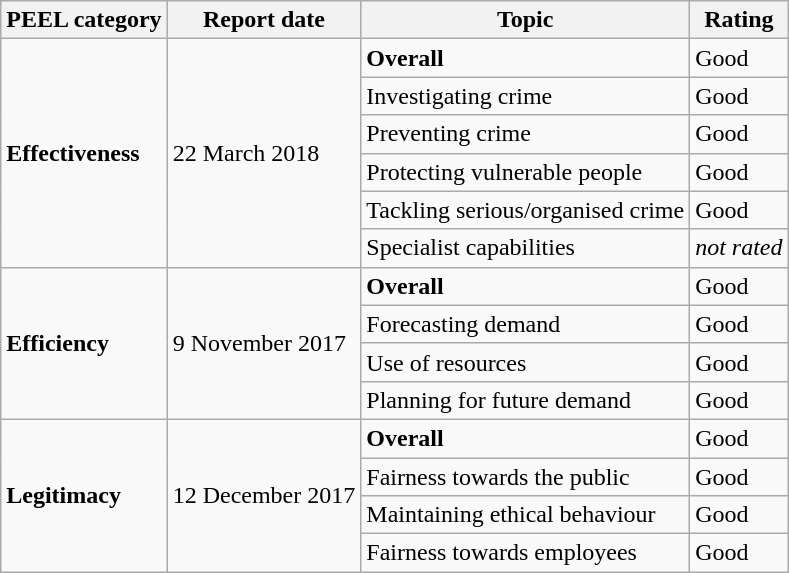<table class="wikitable">
<tr>
<th>PEEL category</th>
<th>Report date</th>
<th>Topic</th>
<th>Rating</th>
</tr>
<tr>
<td rowspan=6><strong>Effectiveness</strong></td>
<td rowspan=6>22 March 2018</td>
<td><strong>Overall</strong></td>
<td>Good</td>
</tr>
<tr>
<td>Investigating crime</td>
<td>Good</td>
</tr>
<tr>
<td>Preventing crime</td>
<td>Good</td>
</tr>
<tr>
<td>Protecting vulnerable people</td>
<td>Good</td>
</tr>
<tr>
<td>Tackling serious/organised crime</td>
<td>Good</td>
</tr>
<tr>
<td>Specialist capabilities</td>
<td><em>not rated</em></td>
</tr>
<tr>
<td rowspan=4><strong>Efficiency</strong></td>
<td rowspan=4>9 November 2017</td>
<td><strong>Overall</strong></td>
<td>Good</td>
</tr>
<tr>
<td>Forecasting demand</td>
<td>Good</td>
</tr>
<tr>
<td>Use of resources</td>
<td>Good</td>
</tr>
<tr>
<td>Planning for future demand</td>
<td>Good</td>
</tr>
<tr>
<td rowspan=4><strong>Legitimacy</strong></td>
<td rowspan=4>12 December 2017</td>
<td><strong>Overall</strong></td>
<td>Good</td>
</tr>
<tr>
<td>Fairness towards the public</td>
<td>Good</td>
</tr>
<tr>
<td>Maintaining ethical behaviour</td>
<td>Good</td>
</tr>
<tr>
<td>Fairness towards employees</td>
<td>Good</td>
</tr>
</table>
